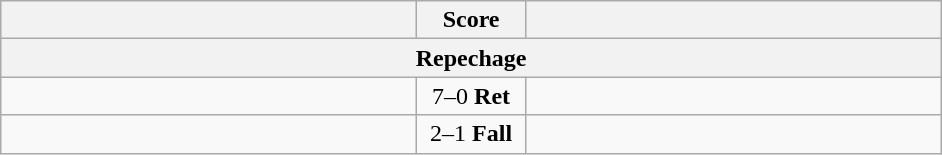<table class="wikitable" style="text-align: left;">
<tr>
<th align="right" width="270"></th>
<th width="65">Score</th>
<th align="left" width="270"></th>
</tr>
<tr>
<th colspan="3">Repechage</th>
</tr>
<tr>
<td><strong></strong></td>
<td align=center>7–0 <strong>Ret</strong></td>
<td></td>
</tr>
<tr>
<td><strong></strong></td>
<td align=center>2–1 <strong>Fall</strong></td>
<td></td>
</tr>
</table>
